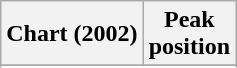<table class="wikitable sortable plainrowheaders" style="text-align:center">
<tr>
<th scope="col">Chart (2002)</th>
<th scope="col">Peak<br>position</th>
</tr>
<tr>
</tr>
<tr>
</tr>
<tr>
</tr>
<tr>
</tr>
</table>
